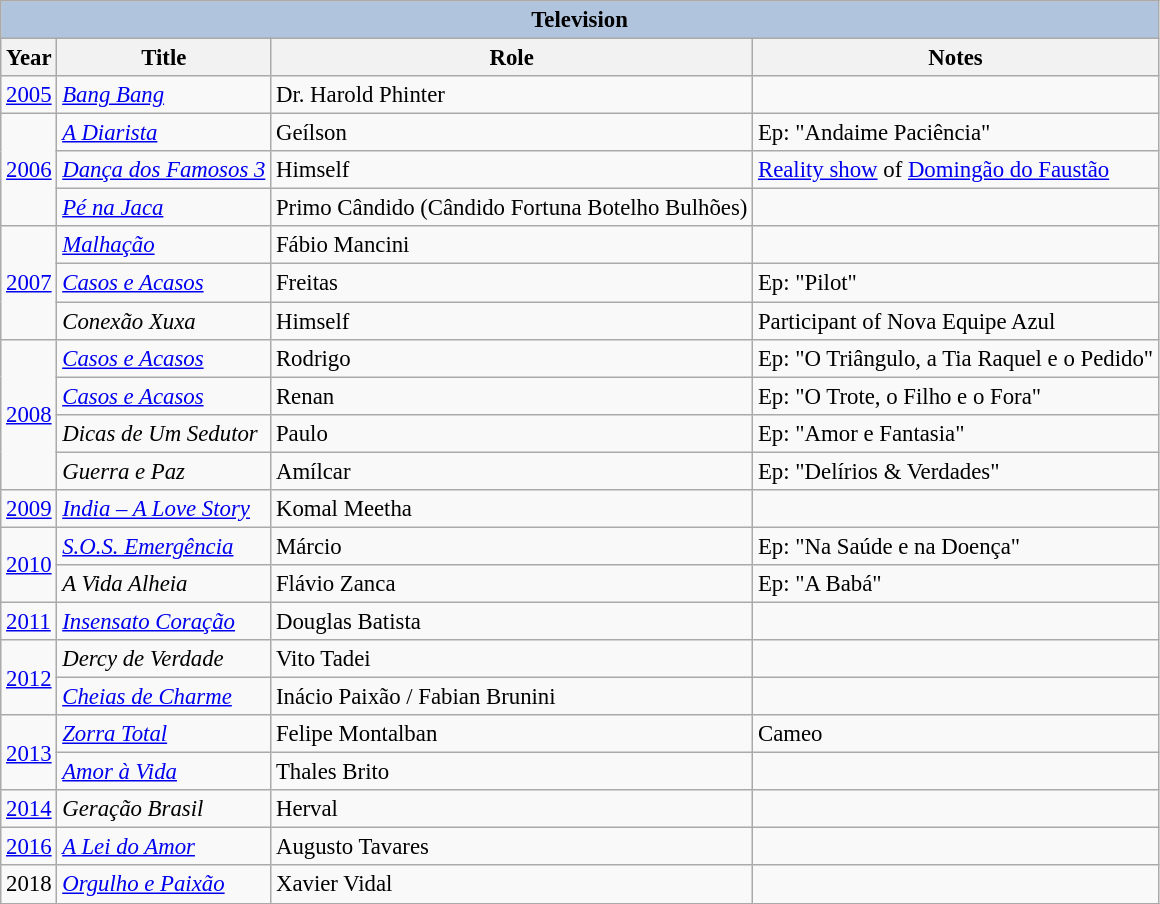<table class="wikitable" style="font-size: 95%;">
<tr>
<th colspan="4" style="background: LightSteelBlue;">Television</th>
</tr>
<tr>
<th>Year</th>
<th>Title</th>
<th>Role</th>
<th>Notes</th>
</tr>
<tr>
<td><a href='#'>2005</a></td>
<td><em><a href='#'>Bang Bang</a></em></td>
<td>Dr. Harold Phinter</td>
<td></td>
</tr>
<tr>
<td rowspan="3"><a href='#'>2006</a></td>
<td><em><a href='#'>A Diarista</a></em></td>
<td>Geílson</td>
<td>Ep: "Andaime Paciência"</td>
</tr>
<tr>
<td><em><a href='#'>Dança dos Famosos 3</a></em></td>
<td>Himself</td>
<td><a href='#'>Reality show</a> of <a href='#'>Domingão do Faustão</a></td>
</tr>
<tr>
<td><em><a href='#'>Pé na Jaca</a></em></td>
<td>Primo Cândido (Cândido Fortuna Botelho Bulhões)</td>
<td></td>
</tr>
<tr>
<td rowspan="3"><a href='#'>2007</a></td>
<td><em><a href='#'>Malhação</a></em></td>
<td>Fábio Mancini</td>
<td></td>
</tr>
<tr>
<td><em><a href='#'>Casos e Acasos</a></em></td>
<td>Freitas</td>
<td>Ep: "Pilot"</td>
</tr>
<tr>
<td><em>Conexão Xuxa</em></td>
<td>Himself</td>
<td>Participant of Nova Equipe Azul</td>
</tr>
<tr>
<td rowspan="4"><a href='#'>2008</a></td>
<td><em><a href='#'>Casos e Acasos</a></em></td>
<td>Rodrigo</td>
<td>Ep: "O Triângulo, a Tia Raquel e o Pedido"</td>
</tr>
<tr>
<td><em><a href='#'>Casos e Acasos</a></em></td>
<td>Renan</td>
<td>Ep: "O Trote, o Filho e o Fora"</td>
</tr>
<tr>
<td><em>Dicas de Um Sedutor</em></td>
<td>Paulo</td>
<td>Ep: "Amor e Fantasia"</td>
</tr>
<tr>
<td><em>Guerra e Paz</em></td>
<td>Amílcar</td>
<td>Ep: "Delírios & Verdades"</td>
</tr>
<tr>
<td><a href='#'>2009</a></td>
<td><em><a href='#'>India – A Love Story</a></em></td>
<td>Komal Meetha</td>
<td></td>
</tr>
<tr>
<td rowspan="2"><a href='#'>2010</a></td>
<td><em><a href='#'>S.O.S. Emergência</a></em></td>
<td>Márcio</td>
<td>Ep: "Na Saúde e na Doença"</td>
</tr>
<tr>
<td><em>A Vida Alheia</em></td>
<td>Flávio Zanca</td>
<td>Ep: "A Babá"</td>
</tr>
<tr>
<td><a href='#'>2011</a></td>
<td><em><a href='#'>Insensato Coração</a></em></td>
<td>Douglas Batista</td>
<td></td>
</tr>
<tr>
<td rowspan="2"><a href='#'>2012</a></td>
<td><em>Dercy de Verdade</em></td>
<td>Vito Tadei</td>
<td></td>
</tr>
<tr>
<td><em><a href='#'>Cheias de Charme</a></em></td>
<td>Inácio Paixão / Fabian Brunini</td>
<td></td>
</tr>
<tr>
<td rowspan="2"><a href='#'>2013</a></td>
<td><em><a href='#'>Zorra Total</a></em></td>
<td>Felipe Montalban</td>
<td>Cameo</td>
</tr>
<tr>
<td><em><a href='#'>Amor à Vida</a></em></td>
<td>Thales Brito</td>
<td></td>
</tr>
<tr>
<td><a href='#'>2014</a></td>
<td><em>Geração Brasil</em></td>
<td>Herval</td>
<td></td>
</tr>
<tr>
<td><a href='#'>2016</a></td>
<td><em><a href='#'>A Lei do Amor</a></em></td>
<td>Augusto Tavares</td>
<td></td>
</tr>
<tr>
<td>2018</td>
<td><em><a href='#'>Orgulho e Paixão</a></em></td>
<td>Xavier Vidal</td>
<td></td>
</tr>
<tr>
</tr>
</table>
